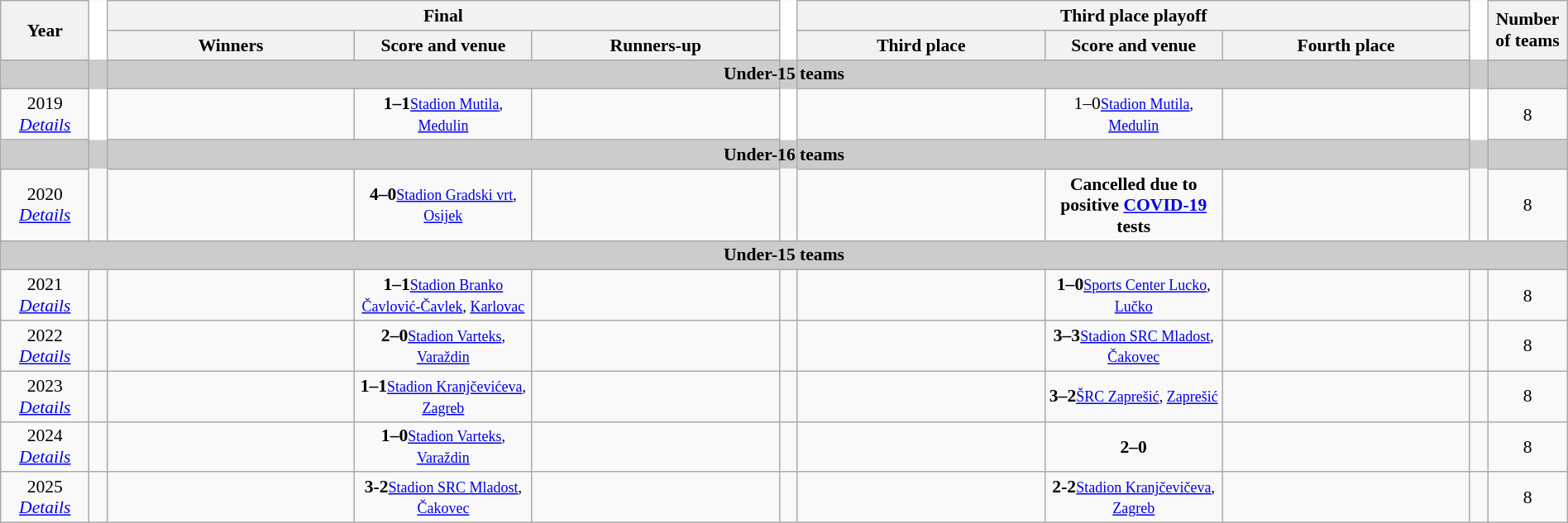<table class="wikitable" style="font-size: 90%; text-align: center; width: 100%;">
<tr>
<th rowspan="2" width="5%">Year</th>
<td rowspan="5" width="1%" style="background-color:#ffffff;border-top-style:hidden;border-bottom-style:hidden;"></td>
<th colspan="3">Final</th>
<td rowspan="5" width="1%" style="background-color:#ffffff;border-top-style:hidden;border-bottom-style:hidden;"></td>
<th colspan="3">Third place playoff</th>
<td rowspan="5" width="1%" style="background-color:#ffffff;border-top-style:hidden;border-bottom-style:hidden;"></td>
<th rowspan="2" width="4%">Number of teams</th>
</tr>
<tr>
<th width="14%">Winners</th>
<th width="10%">Score and venue</th>
<th width="14%">Runners-up</th>
<th width="14%">Third place</th>
<th width="10%">Score and venue</th>
<th width="14%">Fourth place</th>
</tr>
<tr bgcolor=#cccccc align=center>
<td colspan=11><strong>Under-15 teams</strong></td>
</tr>
<tr>
<td>2019<br><em><a href='#'>Details</a></em></td>
<td><strong></strong></td>
<td><strong>1–1</strong><small><a href='#'>Stadion Mutila</a>, <a href='#'>Medulin</a></small></td>
<td></td>
<td></td>
<td>1–0<small><a href='#'>Stadion Mutila</a>, <a href='#'>Medulin</a></small></td>
<td></td>
<td>8</td>
</tr>
<tr bgcolor=#cccccc align=center>
<td colspan=11><strong>Under-16 teams</strong></td>
</tr>
<tr>
<td>2020<br><em><a href='#'>Details</a></em></td>
<td></td>
<td><strong></strong></td>
<td><strong>4–0</strong><small><a href='#'>Stadion Gradski vrt</a>, <a href='#'>Osijek</a></small></td>
<td></td>
<td></td>
<td></td>
<td><strong>Cancelled due to positive <a href='#'>COVID-19</a> tests</strong></td>
<td></td>
<td></td>
<td>8</td>
</tr>
<tr bgcolor=#cccccc align=center>
<td colspan=11><strong>Under-15 teams</strong></td>
</tr>
<tr>
<td>2021<br><em><a href='#'>Details</a></em></td>
<td></td>
<td><strong></strong></td>
<td><strong>1–1</strong><small><a href='#'>Stadion Branko Čavlović-Čavlek</a>, <a href='#'>Karlovac</a></small></td>
<td></td>
<td></td>
<td></td>
<td><strong>1–0</strong><small><a href='#'>Sports Center Lucko</a>, <a href='#'>Lučko</a></small></td>
<td></td>
<td></td>
<td>8</td>
</tr>
<tr>
<td>2022<br><em><a href='#'>Details</a></em></td>
<td></td>
<td><strong></strong></td>
<td><strong>2–0</strong><small><a href='#'>Stadion Varteks</a>, <a href='#'>Varaždin</a></small></td>
<td></td>
<td></td>
<td></td>
<td><strong>3–3</strong><small><a href='#'>Stadion SRC Mladost</a>, <a href='#'>Čakovec</a></small></td>
<td></td>
<td></td>
<td>8</td>
</tr>
<tr>
<td>2023<br><em><a href='#'>Details</a></em></td>
<td></td>
<td><strong></strong></td>
<td><strong>1–1</strong><small><a href='#'>Stadion Kranjčevićeva</a>, <a href='#'>Zagreb</a></small></td>
<td></td>
<td></td>
<td></td>
<td><strong>3–2</strong><small><a href='#'>ŠRC Zaprešić</a>, <a href='#'>Zaprešić</a></small></td>
<td></td>
<td></td>
<td>8</td>
</tr>
<tr>
<td>2024<br><em><a href='#'>Details</a></em></td>
<td></td>
<td><strong></strong></td>
<td><strong>1–0</strong><small><a href='#'>Stadion Varteks</a>, <a href='#'>Varaždin</a></small></td>
<td></td>
<td></td>
<td></td>
<td><strong>2–0</strong></td>
<td></td>
<td></td>
<td>8</td>
</tr>
<tr>
<td>2025<br><em><a href='#'>Details</a></em></td>
<td></td>
<td><strong></strong></td>
<td><strong>3-2</strong><small><a href='#'>Stadion SRC Mladost</a>, <a href='#'>Čakovec</a></small></td>
<td></td>
<td></td>
<td><strong></strong></td>
<td><strong>2-2</strong><small><a href='#'>Stadion Kranjčevičeva</a>, <a href='#'>Zagreb</a></small></td>
<td><strong></strong></td>
<td></td>
<td>8</td>
</tr>
</table>
